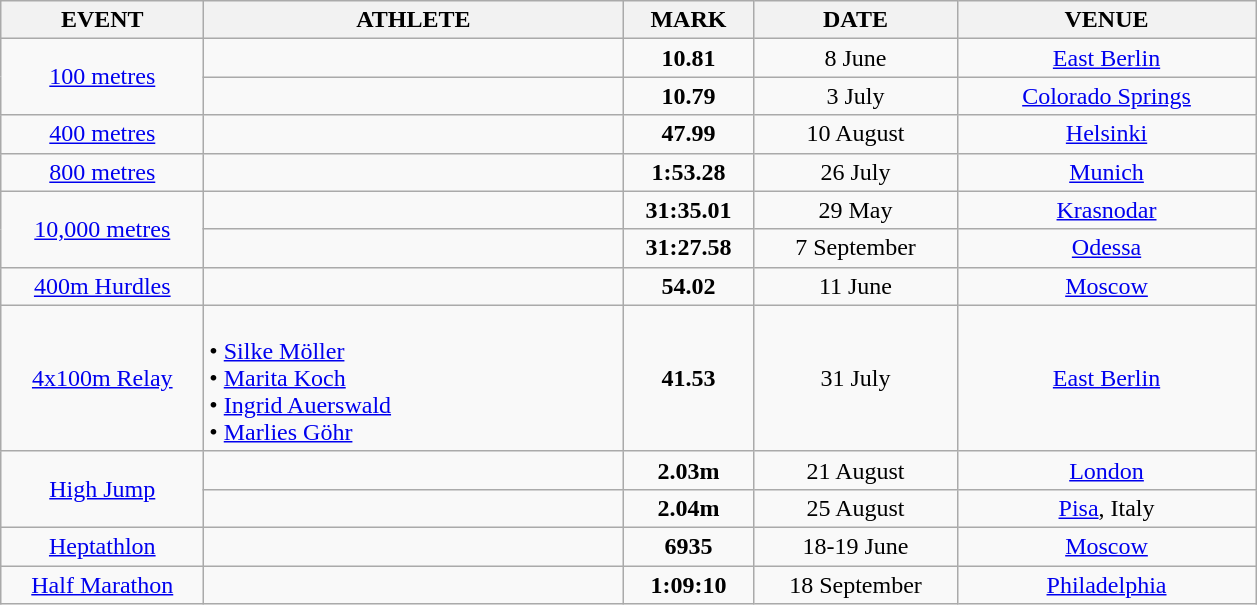<table class=wikitable>
<tr>
<th align="center" style="width: 8em">EVENT</th>
<th align="center" style="width: 17em">ATHLETE</th>
<th align="center" style="width: 5em">MARK</th>
<th align="center" style="width: 8em">DATE</th>
<th align="center" style="width: 12em">VENUE</th>
</tr>
<tr>
<td rowspan=2 align="center"><a href='#'>100 metres</a></td>
<td></td>
<td align="center"><strong>10.81</strong></td>
<td align="center">8 June</td>
<td align="center"><a href='#'>East Berlin</a></td>
</tr>
<tr>
<td></td>
<td align="center"><strong>10.79</strong></td>
<td align="center">3 July</td>
<td align="center"><a href='#'>Colorado Springs</a></td>
</tr>
<tr>
<td align="center"><a href='#'>400 metres</a></td>
<td></td>
<td align="center"><strong>47.99</strong></td>
<td align="center">10 August</td>
<td align="center"><a href='#'>Helsinki</a></td>
</tr>
<tr>
<td align="center"><a href='#'>800 metres</a></td>
<td></td>
<td align="center"><strong>1:53.28</strong></td>
<td align="center">26 July</td>
<td align="center"><a href='#'>Munich</a></td>
</tr>
<tr>
<td rowspan=2 align="center"><a href='#'>10,000 metres</a></td>
<td></td>
<td align="center"><strong>31:35.01</strong></td>
<td align="center">29 May</td>
<td align="center"><a href='#'>Krasnodar</a></td>
</tr>
<tr>
<td></td>
<td align="center"><strong>31:27.58</strong></td>
<td align="center">7 September</td>
<td align="center"><a href='#'>Odessa</a></td>
</tr>
<tr>
<td align="center"><a href='#'>400m Hurdles</a></td>
<td></td>
<td align="center"><strong>54.02</strong></td>
<td align="center">11 June</td>
<td align="center"><a href='#'>Moscow</a></td>
</tr>
<tr>
<td align="center"><a href='#'>4x100m Relay</a></td>
<td><strong></strong><br>• <a href='#'>Silke Möller</a><br>• <a href='#'>Marita Koch</a><br>• <a href='#'>Ingrid Auerswald</a><br>• <a href='#'>Marlies Göhr</a></td>
<td align="center"><strong>41.53</strong></td>
<td align="center">31 July</td>
<td align="center"><a href='#'>East Berlin</a></td>
</tr>
<tr>
<td rowspan=2 align="center"><a href='#'>High Jump</a></td>
<td></td>
<td align="center"><strong>2.03m</strong></td>
<td align="center">21 August</td>
<td align="center"><a href='#'>London</a></td>
</tr>
<tr>
<td></td>
<td align="center"><strong>2.04m</strong></td>
<td align="center">25 August</td>
<td align="center"><a href='#'>Pisa</a>, Italy</td>
</tr>
<tr>
<td align="center"><a href='#'>Heptathlon</a></td>
<td></td>
<td align="center"><strong>6935</strong></td>
<td align="center">18-19 June</td>
<td align="center"><a href='#'>Moscow</a></td>
</tr>
<tr>
<td align="center"><a href='#'>Half Marathon</a></td>
<td></td>
<td align="center"><strong>1:09:10</strong></td>
<td align="center">18 September</td>
<td align="center"><a href='#'>Philadelphia</a></td>
</tr>
</table>
